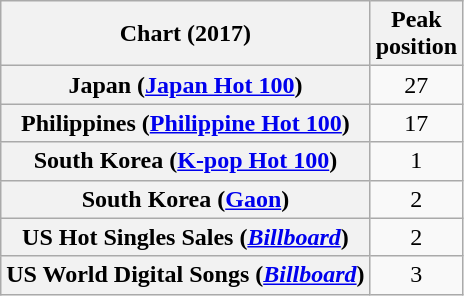<table class="wikitable plainrowheaders sortable" style="text-align:center;">
<tr>
<th scope="col">Chart (2017)</th>
<th scope="col">Peak<br>position</th>
</tr>
<tr>
<th scope="row">Japan (<a href='#'>Japan Hot 100</a>)</th>
<td>27</td>
</tr>
<tr>
<th scope="row">Philippines (<a href='#'>Philippine Hot 100</a>)</th>
<td>17</td>
</tr>
<tr>
<th scope="row">South Korea (<a href='#'>K-pop Hot 100</a>)</th>
<td>1</td>
</tr>
<tr>
<th scope="row">South Korea (<a href='#'>Gaon</a>)</th>
<td>2</td>
</tr>
<tr>
<th scope="row">US Hot Singles Sales (<a href='#'><em>Billboard</em></a>)</th>
<td>2</td>
</tr>
<tr>
<th scope="row">US World Digital Songs (<a href='#'><em>Billboard</em></a>)</th>
<td>3</td>
</tr>
</table>
